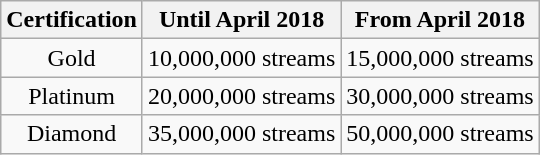<table class="wikitable" style="text-align: center;">
<tr>
<th>Certification</th>
<th>Until April 2018</th>
<th>From April 2018</th>
</tr>
<tr>
<td>Gold</td>
<td>10,000,000 streams</td>
<td>15,000,000 streams</td>
</tr>
<tr>
<td>Platinum</td>
<td>20,000,000 streams</td>
<td>30,000,000 streams</td>
</tr>
<tr>
<td>Diamond</td>
<td>35,000,000 streams</td>
<td>50,000,000 streams</td>
</tr>
</table>
